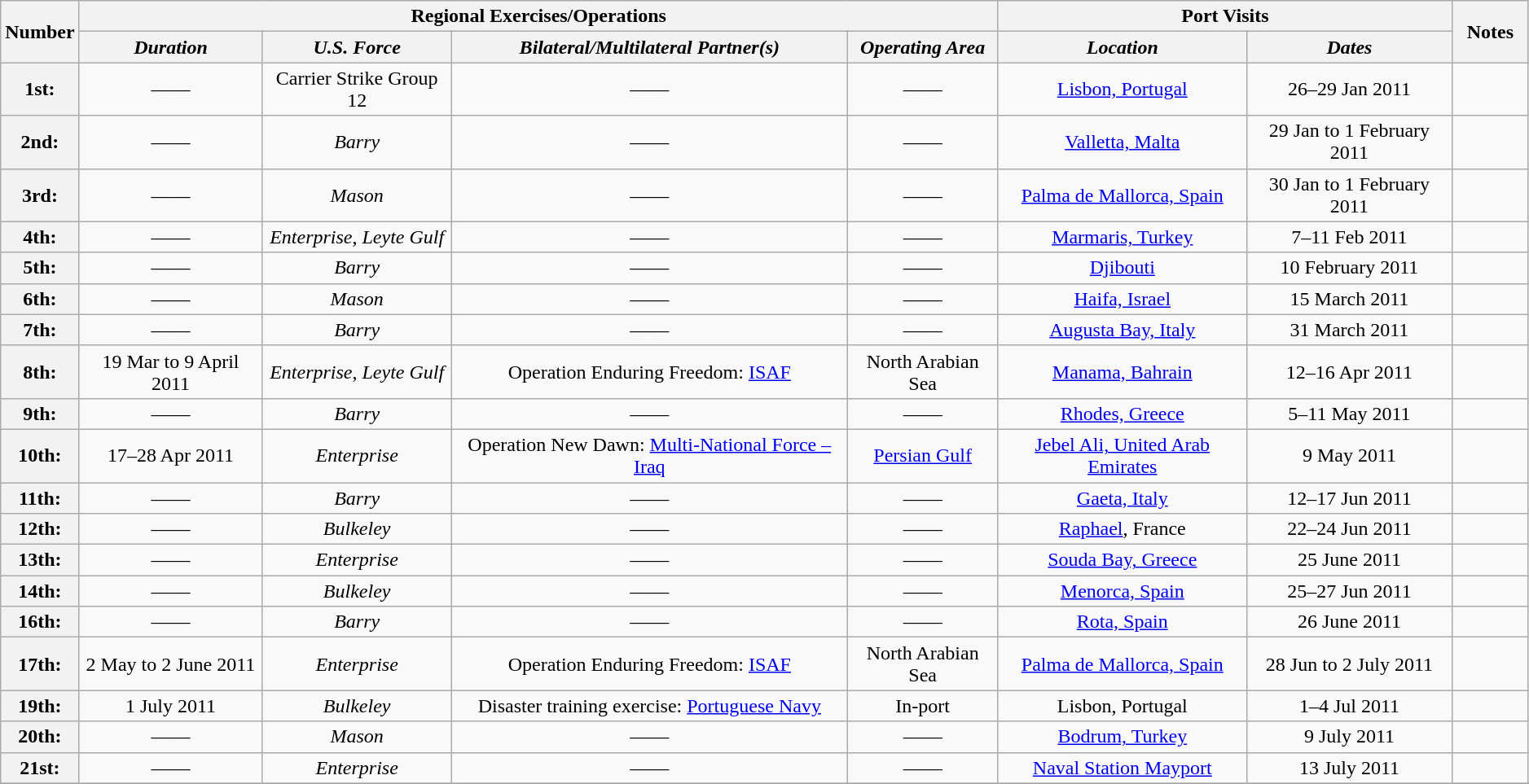<table class="wikitable" style="text-align:center" width=99%>
<tr>
<th rowspan="2" width="5%">Number</th>
<th colspan="4" align="center">Regional Exercises/Operations</th>
<th colspan="2" align="center">Port Visits</th>
<th rowspan="2" width="5%">Notes</th>
</tr>
<tr>
<th align="center"><em>Duration</em></th>
<th align="center"><em>U.S. Force</em></th>
<th align="center"><em>Bilateral/Multilateral Partner(s)</em></th>
<th align="center"><em>Operating Area</em></th>
<th align="center"><em>Location</em></th>
<th align="center"><em>Dates</em></th>
</tr>
<tr>
<th>1st:</th>
<td>——</td>
<td>Carrier Strike Group 12</td>
<td>——</td>
<td>——</td>
<td><a href='#'>Lisbon, Portugal</a></td>
<td>26–29 Jan 2011</td>
<td></td>
</tr>
<tr>
<th>2nd:</th>
<td>——</td>
<td><em>Barry</em></td>
<td>——</td>
<td>——</td>
<td><a href='#'>Valletta, Malta</a></td>
<td>29 Jan to 1 February 2011</td>
<td></td>
</tr>
<tr>
<th>3rd:</th>
<td>——</td>
<td><em>Mason</em></td>
<td>——</td>
<td>——</td>
<td><a href='#'>Palma de Mallorca, Spain</a></td>
<td>30 Jan to 1 February 2011</td>
<td></td>
</tr>
<tr>
<th>4th:</th>
<td>——</td>
<td><em>Enterprise</em>, <em>Leyte Gulf</em></td>
<td>——</td>
<td>——</td>
<td><a href='#'>Marmaris, Turkey</a></td>
<td>7–11 Feb 2011</td>
<td></td>
</tr>
<tr>
<th>5th:</th>
<td>——</td>
<td><em>Barry</em></td>
<td>——</td>
<td>——</td>
<td><a href='#'>Djibouti</a></td>
<td>10 February 2011</td>
<td></td>
</tr>
<tr>
<th>6th:</th>
<td>——</td>
<td><em>Mason</em></td>
<td>——</td>
<td>——</td>
<td><a href='#'>Haifa, Israel</a></td>
<td>15 March 2011</td>
<td></td>
</tr>
<tr>
<th>7th:</th>
<td>——</td>
<td><em>Barry</em></td>
<td>——</td>
<td>——</td>
<td><a href='#'>Augusta Bay, Italy</a></td>
<td>31 March 2011</td>
<td></td>
</tr>
<tr>
<th>8th:</th>
<td>19 Mar to 9 April 2011</td>
<td><em>Enterprise</em>, <em>Leyte Gulf</em></td>
<td>Operation Enduring Freedom: <a href='#'>ISAF</a></td>
<td>North Arabian Sea</td>
<td><a href='#'>Manama, Bahrain</a></td>
<td>12–16 Apr 2011</td>
<td></td>
</tr>
<tr>
<th>9th:</th>
<td>——</td>
<td><em>Barry</em></td>
<td>——</td>
<td>——</td>
<td><a href='#'>Rhodes, Greece</a></td>
<td>5–11 May 2011</td>
<td></td>
</tr>
<tr>
<th>10th:</th>
<td>17–28 Apr 2011</td>
<td><em>Enterprise</em></td>
<td>Operation New Dawn: <a href='#'>Multi-National Force – Iraq</a></td>
<td><a href='#'>Persian Gulf</a></td>
<td><a href='#'>Jebel Ali, United Arab Emirates</a></td>
<td>9 May 2011</td>
<td></td>
</tr>
<tr>
<th>11th:</th>
<td>——</td>
<td><em>Barry</em></td>
<td>——</td>
<td>——</td>
<td><a href='#'>Gaeta, Italy</a></td>
<td>12–17 Jun 2011</td>
<td></td>
</tr>
<tr>
<th>12th:</th>
<td>——</td>
<td><em>Bulkeley</em></td>
<td>——</td>
<td>——</td>
<td><a href='#'>Raphael</a>, France</td>
<td>22–24 Jun 2011</td>
<td></td>
</tr>
<tr>
<th>13th:</th>
<td>——</td>
<td><em>Enterprise</em></td>
<td>——</td>
<td>——</td>
<td><a href='#'>Souda Bay, Greece</a></td>
<td>25 June 2011</td>
<td></td>
</tr>
<tr>
<th>14th:</th>
<td>——</td>
<td><em>Bulkeley</em></td>
<td>——</td>
<td>——</td>
<td><a href='#'>Menorca, Spain</a></td>
<td>25–27 Jun 2011</td>
<td></td>
</tr>
<tr>
<th>16th:</th>
<td>——</td>
<td><em>Barry</em></td>
<td>——</td>
<td>——</td>
<td><a href='#'>Rota, Spain</a></td>
<td>26 June 2011</td>
<td></td>
</tr>
<tr>
<th>17th:</th>
<td>2 May to 2 June 2011</td>
<td><em>Enterprise</em></td>
<td>Operation Enduring Freedom: <a href='#'>ISAF</a></td>
<td>North Arabian Sea</td>
<td><a href='#'>Palma de Mallorca, Spain</a></td>
<td>28 Jun to 2 July 2011</td>
<td></td>
</tr>
<tr>
<th>19th:</th>
<td>1 July 2011</td>
<td><em>Bulkeley</em></td>
<td>Disaster training exercise: <a href='#'>Portuguese Navy</a></td>
<td>In-port</td>
<td>Lisbon, Portugal</td>
<td>1–4 Jul 2011</td>
<td></td>
</tr>
<tr>
<th>20th:</th>
<td>——</td>
<td><em>Mason</em></td>
<td>——</td>
<td>——</td>
<td><a href='#'>Bodrum, Turkey</a></td>
<td>9 July 2011</td>
<td></td>
</tr>
<tr>
<th>21st:</th>
<td>——</td>
<td><em>Enterprise</em></td>
<td>——</td>
<td>——</td>
<td><a href='#'>Naval Station Mayport</a></td>
<td>13 July 2011</td>
<td></td>
</tr>
<tr>
</tr>
</table>
